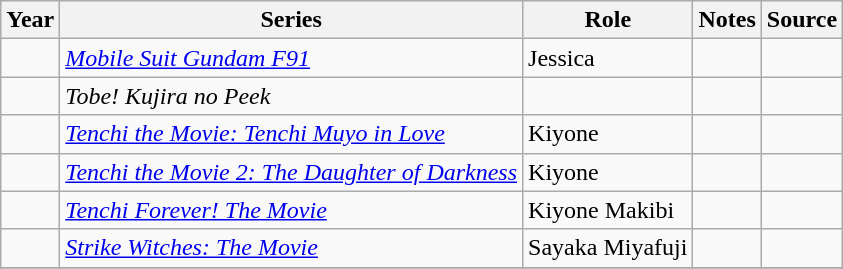<table class="wikitable sortable plainrowheaders">
<tr>
<th>Year</th>
<th>Series</th>
<th>Role</th>
<th class="unsortable">Notes</th>
<th class="unsortable">Source</th>
</tr>
<tr>
<td></td>
<td><em><a href='#'>Mobile Suit Gundam F91</a></em></td>
<td>Jessica</td>
<td></td>
<td></td>
</tr>
<tr>
<td></td>
<td><em>Tobe! Kujira no Peek</em></td>
<td></td>
<td></td>
<td></td>
</tr>
<tr>
<td></td>
<td><em><a href='#'>Tenchi the Movie: Tenchi Muyo in Love</a></em></td>
<td>Kiyone</td>
<td></td>
<td></td>
</tr>
<tr>
<td></td>
<td><em><a href='#'>Tenchi the Movie 2: The Daughter of Darkness</a></em></td>
<td>Kiyone</td>
<td></td>
<td></td>
</tr>
<tr>
<td></td>
<td><em><a href='#'>Tenchi Forever! The Movie</a></em></td>
<td>Kiyone Makibi</td>
<td></td>
<td></td>
</tr>
<tr>
<td></td>
<td><em><a href='#'>Strike Witches: The Movie</a></em></td>
<td>Sayaka Miyafuji</td>
<td></td>
<td></td>
</tr>
<tr>
</tr>
</table>
